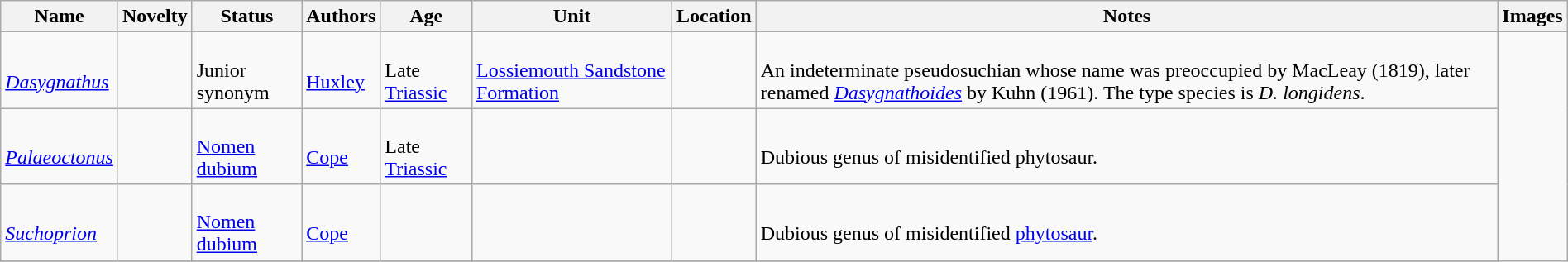<table class="wikitable sortable" align="center" width="100%">
<tr>
<th>Name</th>
<th>Novelty</th>
<th>Status</th>
<th>Authors</th>
<th>Age</th>
<th>Unit</th>
<th>Location</th>
<th>Notes</th>
<th>Images</th>
</tr>
<tr>
<td><br><em><a href='#'>Dasygnathus</a></em></td>
<td></td>
<td><br>Junior synonym</td>
<td><br><a href='#'>Huxley</a></td>
<td><br>Late <a href='#'>Triassic</a></td>
<td><br><a href='#'>Lossiemouth Sandstone Formation</a></td>
<td><br></td>
<td><br>An indeterminate pseudosuchian whose name was preoccupied by MacLeay (1819), later renamed <em><a href='#'>Dasygnathoides</a></em> by Kuhn (1961). The type species is <em>D. longidens</em>.</td>
</tr>
<tr>
<td><br><em><a href='#'>Palaeoctonus</a></em></td>
<td></td>
<td><br><a href='#'>Nomen dubium</a></td>
<td><br><a href='#'>Cope</a></td>
<td><br>Late <a href='#'>Triassic</a></td>
<td></td>
<td><br></td>
<td><br>Dubious genus of misidentified phytosaur.</td>
</tr>
<tr>
<td><br><em><a href='#'>Suchoprion</a></em></td>
<td></td>
<td><br><a href='#'>Nomen dubium</a></td>
<td><br><a href='#'>Cope</a></td>
<td></td>
<td></td>
<td><br></td>
<td><br>Dubious genus of misidentified <a href='#'>phytosaur</a>.</td>
</tr>
<tr>
</tr>
</table>
